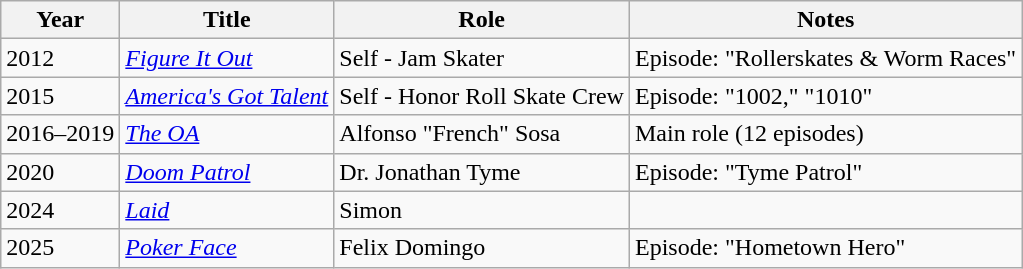<table class="wikitable sortable">
<tr>
<th>Year</th>
<th>Title</th>
<th>Role</th>
<th class="unsortable">Notes</th>
</tr>
<tr>
<td>2012</td>
<td><em><a href='#'>Figure It Out</a></em></td>
<td>Self - Jam Skater</td>
<td>Episode: "Rollerskates & Worm Races"</td>
</tr>
<tr>
<td>2015</td>
<td><em><a href='#'>America's Got Talent</a></em></td>
<td>Self - Honor Roll Skate Crew</td>
<td>Episode: "1002," "1010"</td>
</tr>
<tr>
<td>2016–2019</td>
<td><em><a href='#'>The OA</a></em></td>
<td>Alfonso "French" Sosa</td>
<td>Main role (12 episodes)</td>
</tr>
<tr>
<td>2020</td>
<td><a href='#'><em>Doom Patrol</em></a></td>
<td>Dr. Jonathan Tyme</td>
<td>Episode: "Tyme Patrol"</td>
</tr>
<tr>
<td>2024</td>
<td><a href='#'><em>Laid</em></a></td>
<td>Simon</td>
<td></td>
</tr>
<tr>
<td>2025</td>
<td><a href='#'><em>Poker Face</em></a></td>
<td>Felix Domingo</td>
<td>Episode: "Hometown Hero"</td>
</tr>
</table>
